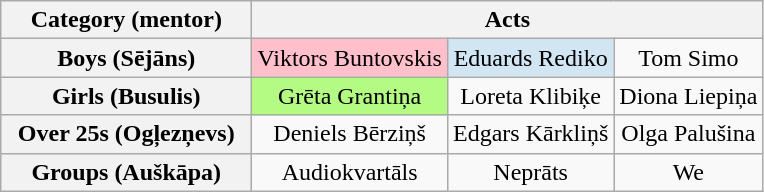<table class="wikitable" style="text-align:center">
<tr>
<th scope="col" style="width:160px;">Category (mentor)</th>
<th scope="col" colspan="3">Acts</th>
</tr>
<tr>
<th scope="row">Boys (Sējāns)</th>
<td bgcolor="pink">Viktors Buntovskis</td>
<td bgcolor="#d1e5f3">Eduards Rediko</td>
<td>Tom Simo</td>
</tr>
<tr>
<th scope="row">Girls (Busulis)</th>
<td bgcolor="#b4fb84">Grēta Grantiņa</td>
<td>Loreta Klibiķe</td>
<td>Diona Liepiņa</td>
</tr>
<tr>
<th scope="row">Over 25s (Ogļezņevs)</th>
<td>Deniels Bērziņš</td>
<td>Edgars Kārkliņš</td>
<td>Olga Palušina</td>
</tr>
<tr>
<th scope="row">Groups (Auškāpa)</th>
<td>Audiokvartāls</td>
<td>Neprāts</td>
<td>We</td>
</tr>
</table>
